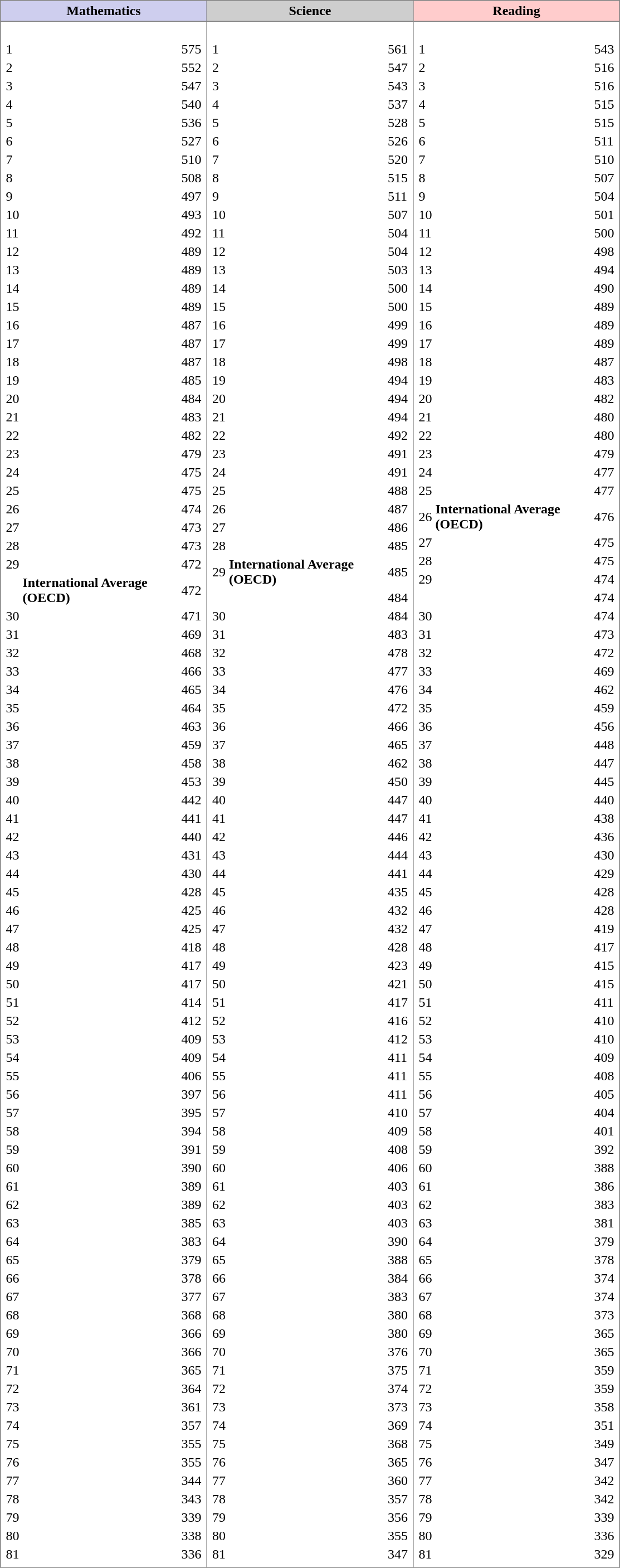<table cellpadding="3" cellspacing="0" border="1" style="float:left; border:gray solid 1px; border-collapse:collapse;">
<tr>
<th style="background:#ceceee;">Mathematics</th>
<th style="background:#cecece;">Science</th>
<th style="background:#fcc;">Reading</th>
</tr>
<tr>
<td><br><table width=240>
<tr>
<td>1</td>
<td></td>
<td>575</td>
</tr>
<tr>
<td>2</td>
<td></td>
<td>552</td>
</tr>
<tr>
<td>3</td>
<td></td>
<td>547</td>
</tr>
<tr>
<td>4</td>
<td></td>
<td>540</td>
</tr>
<tr>
<td>5</td>
<td></td>
<td>536</td>
</tr>
<tr>
<td>6</td>
<td></td>
<td>527</td>
</tr>
<tr>
<td>7</td>
<td></td>
<td>510</td>
</tr>
<tr>
<td>8</td>
<td></td>
<td>508</td>
</tr>
<tr>
<td>9</td>
<td></td>
<td>497</td>
</tr>
<tr>
<td>10</td>
<td></td>
<td>493</td>
</tr>
<tr>
<td>11</td>
<td></td>
<td>492</td>
</tr>
<tr>
<td>12</td>
<td></td>
<td>489</td>
</tr>
<tr>
<td>13</td>
<td></td>
<td>489</td>
</tr>
<tr>
<td>14</td>
<td></td>
<td>489</td>
</tr>
<tr>
<td>15</td>
<td></td>
<td>489</td>
</tr>
<tr>
<td>16</td>
<td></td>
<td>487</td>
</tr>
<tr>
<td>17</td>
<td></td>
<td>487</td>
</tr>
<tr>
<td>18</td>
<td></td>
<td>487</td>
</tr>
<tr>
<td>19</td>
<td></td>
<td>485</td>
</tr>
<tr>
<td>20</td>
<td></td>
<td>484</td>
</tr>
<tr>
<td>21</td>
<td></td>
<td>483</td>
</tr>
<tr>
<td>22</td>
<td></td>
<td>482</td>
</tr>
<tr>
<td>23</td>
<td></td>
<td>479</td>
</tr>
<tr>
<td>24</td>
<td></td>
<td>475</td>
</tr>
<tr>
<td>25</td>
<td></td>
<td>475</td>
</tr>
<tr>
<td>26</td>
<td></td>
<td>474</td>
</tr>
<tr>
<td>27</td>
<td></td>
<td>473</td>
</tr>
<tr>
<td>28</td>
<td></td>
<td>473</td>
</tr>
<tr>
<td>29</td>
<td></td>
<td>472</td>
</tr>
<tr>
<td></td>
<td><strong>International Average (OECD)</strong></td>
<td>472</td>
</tr>
<tr>
<td>30</td>
<td></td>
<td>471</td>
</tr>
<tr>
<td>31</td>
<td></td>
<td>469</td>
</tr>
<tr>
<td>32</td>
<td></td>
<td>468</td>
</tr>
<tr>
<td>33</td>
<td></td>
<td>466</td>
</tr>
<tr>
<td>34</td>
<td></td>
<td>465</td>
</tr>
<tr>
<td>35</td>
<td></td>
<td>464</td>
</tr>
<tr>
<td>36</td>
<td></td>
<td>463</td>
</tr>
<tr>
<td>37</td>
<td></td>
<td>459</td>
</tr>
<tr>
<td>38</td>
<td></td>
<td>458</td>
</tr>
<tr>
<td>39</td>
<td></td>
<td>453</td>
</tr>
<tr>
<td>40</td>
<td></td>
<td>442</td>
</tr>
<tr>
<td>41</td>
<td></td>
<td>441</td>
</tr>
<tr>
<td>42</td>
<td></td>
<td>440</td>
</tr>
<tr>
<td>43</td>
<td></td>
<td>431</td>
</tr>
<tr>
<td>44</td>
<td></td>
<td>430</td>
</tr>
<tr>
<td>45</td>
<td></td>
<td>428</td>
</tr>
<tr>
<td>46</td>
<td></td>
<td>425</td>
</tr>
<tr>
<td>47</td>
<td></td>
<td>425</td>
</tr>
<tr>
<td>48</td>
<td></td>
<td>418</td>
</tr>
<tr>
<td>49</td>
<td></td>
<td>417</td>
</tr>
<tr>
<td>50</td>
<td></td>
<td>417</td>
</tr>
<tr>
<td>51</td>
<td></td>
<td>414</td>
</tr>
<tr>
<td>52</td>
<td></td>
<td>412</td>
</tr>
<tr>
<td>53</td>
<td></td>
<td>409</td>
</tr>
<tr>
<td>54</td>
<td></td>
<td>409</td>
</tr>
<tr>
<td>55</td>
<td></td>
<td>406</td>
</tr>
<tr>
<td>56</td>
<td></td>
<td>397</td>
</tr>
<tr>
<td>57</td>
<td></td>
<td>395</td>
</tr>
<tr>
<td>58</td>
<td></td>
<td>394</td>
</tr>
<tr>
<td>59</td>
<td></td>
<td>391</td>
</tr>
<tr>
<td>60</td>
<td></td>
<td>390</td>
</tr>
<tr>
<td>61</td>
<td></td>
<td>389</td>
</tr>
<tr>
<td>62</td>
<td></td>
<td>389</td>
</tr>
<tr>
<td>63</td>
<td></td>
<td>385</td>
</tr>
<tr>
<td>64</td>
<td></td>
<td>383</td>
</tr>
<tr>
<td>65</td>
<td></td>
<td>379</td>
</tr>
<tr>
<td>66</td>
<td></td>
<td>378</td>
</tr>
<tr>
<td>67</td>
<td></td>
<td>377</td>
</tr>
<tr>
<td>68</td>
<td></td>
<td>368</td>
</tr>
<tr>
<td>69</td>
<td></td>
<td>366</td>
</tr>
<tr>
<td>70</td>
<td></td>
<td>366</td>
</tr>
<tr>
<td>71</td>
<td></td>
<td>365</td>
</tr>
<tr>
<td>72</td>
<td></td>
<td>364</td>
</tr>
<tr>
<td>73</td>
<td></td>
<td>361</td>
</tr>
<tr>
<td>74</td>
<td></td>
<td>357</td>
</tr>
<tr>
<td>75</td>
<td></td>
<td>355</td>
</tr>
<tr>
<td>76</td>
<td></td>
<td>355</td>
</tr>
<tr>
<td>77</td>
<td></td>
<td>344</td>
</tr>
<tr>
<td>78</td>
<td></td>
<td>343</td>
</tr>
<tr>
<td>79</td>
<td></td>
<td>339</td>
</tr>
<tr>
<td>80</td>
<td></td>
<td>338</td>
</tr>
<tr>
<td>81</td>
<td></td>
<td>336</td>
</tr>
</table>
</td>
<td><br><table width="240">
<tr>
<td>1</td>
<td></td>
<td>561</td>
</tr>
<tr>
<td>2</td>
<td></td>
<td>547</td>
</tr>
<tr>
<td>3</td>
<td></td>
<td>543</td>
</tr>
<tr>
<td>4</td>
<td></td>
<td>537</td>
</tr>
<tr>
<td>5</td>
<td></td>
<td>528</td>
</tr>
<tr>
<td>6</td>
<td></td>
<td>526</td>
</tr>
<tr>
<td>7</td>
<td></td>
<td>520</td>
</tr>
<tr>
<td>8</td>
<td></td>
<td>515</td>
</tr>
<tr>
<td>9</td>
<td></td>
<td>511</td>
</tr>
<tr>
<td>10</td>
<td></td>
<td>507</td>
</tr>
<tr>
<td>11</td>
<td></td>
<td>504</td>
</tr>
<tr>
<td>12</td>
<td></td>
<td>504</td>
</tr>
<tr>
<td>13</td>
<td></td>
<td>503</td>
</tr>
<tr>
<td>14</td>
<td></td>
<td>500</td>
</tr>
<tr>
<td>15</td>
<td></td>
<td>500</td>
</tr>
<tr>
<td>16</td>
<td></td>
<td>499</td>
</tr>
<tr>
<td>17</td>
<td></td>
<td>499</td>
</tr>
<tr>
<td>18</td>
<td></td>
<td>498</td>
</tr>
<tr>
<td>19</td>
<td></td>
<td>494</td>
</tr>
<tr>
<td>20</td>
<td></td>
<td>494</td>
</tr>
<tr>
<td>21</td>
<td></td>
<td>494</td>
</tr>
<tr>
<td>22</td>
<td></td>
<td>492</td>
</tr>
<tr>
<td>23</td>
<td></td>
<td>491</td>
</tr>
<tr>
<td>24</td>
<td></td>
<td>491</td>
</tr>
<tr>
<td>25</td>
<td></td>
<td>488</td>
</tr>
<tr>
<td>26</td>
<td></td>
<td>487</td>
</tr>
<tr>
<td>27</td>
<td></td>
<td>486</td>
</tr>
<tr>
<td>28</td>
<td></td>
<td>485</td>
</tr>
<tr>
<td>29</td>
<td><strong>International Average (OECD)</strong></td>
<td>485</td>
</tr>
<tr>
<td></td>
<td></td>
<td>484</td>
</tr>
<tr>
<td>30</td>
<td></td>
<td>484</td>
</tr>
<tr>
<td>31</td>
<td></td>
<td>483</td>
</tr>
<tr>
<td>32</td>
<td></td>
<td>478</td>
</tr>
<tr>
<td>33</td>
<td></td>
<td>477</td>
</tr>
<tr>
<td>34</td>
<td></td>
<td>476</td>
</tr>
<tr>
<td>35</td>
<td></td>
<td>472</td>
</tr>
<tr>
<td>36</td>
<td></td>
<td>466</td>
</tr>
<tr>
<td>37</td>
<td></td>
<td>465</td>
</tr>
<tr>
<td>38</td>
<td></td>
<td>462</td>
</tr>
<tr>
<td>39</td>
<td></td>
<td>450</td>
</tr>
<tr>
<td>40</td>
<td></td>
<td>447</td>
</tr>
<tr>
<td>41</td>
<td></td>
<td>447</td>
</tr>
<tr>
<td>42</td>
<td></td>
<td>446</td>
</tr>
<tr>
<td>43</td>
<td></td>
<td>444</td>
</tr>
<tr>
<td>44</td>
<td></td>
<td>441</td>
</tr>
<tr>
<td>45</td>
<td></td>
<td>435</td>
</tr>
<tr>
<td>46</td>
<td></td>
<td>432</td>
</tr>
<tr>
<td>47</td>
<td></td>
<td>432</td>
</tr>
<tr>
<td>48</td>
<td></td>
<td>428</td>
</tr>
<tr>
<td>49</td>
<td></td>
<td>423</td>
</tr>
<tr>
<td>50</td>
<td></td>
<td>421</td>
</tr>
<tr>
<td>51</td>
<td></td>
<td>417</td>
</tr>
<tr>
<td>52</td>
<td></td>
<td>416</td>
</tr>
<tr>
<td>53</td>
<td></td>
<td>412</td>
</tr>
<tr>
<td>54</td>
<td></td>
<td>411</td>
</tr>
<tr>
<td>55</td>
<td></td>
<td>411</td>
</tr>
<tr>
<td>56</td>
<td></td>
<td>411</td>
</tr>
<tr>
<td>57</td>
<td></td>
<td>410</td>
</tr>
<tr>
<td>58</td>
<td></td>
<td>409</td>
</tr>
<tr>
<td>59</td>
<td></td>
<td>408</td>
</tr>
<tr>
<td>60</td>
<td></td>
<td>406</td>
</tr>
<tr>
<td>61</td>
<td></td>
<td>403</td>
</tr>
<tr>
<td>62</td>
<td></td>
<td>403</td>
</tr>
<tr>
<td>63</td>
<td></td>
<td>403</td>
</tr>
<tr>
<td>64</td>
<td></td>
<td>390</td>
</tr>
<tr>
<td>65</td>
<td></td>
<td>388</td>
</tr>
<tr>
<td>66</td>
<td></td>
<td>384</td>
</tr>
<tr>
<td>67</td>
<td></td>
<td>383</td>
</tr>
<tr>
<td>68</td>
<td></td>
<td>380</td>
</tr>
<tr>
<td>69</td>
<td></td>
<td>380</td>
</tr>
<tr>
<td>70</td>
<td></td>
<td>376</td>
</tr>
<tr>
<td>71</td>
<td></td>
<td>375</td>
</tr>
<tr>
<td>72</td>
<td></td>
<td>374</td>
</tr>
<tr>
<td>73</td>
<td></td>
<td>373</td>
</tr>
<tr>
<td>74</td>
<td></td>
<td>369</td>
</tr>
<tr>
<td>75</td>
<td></td>
<td>368</td>
</tr>
<tr>
<td>76</td>
<td></td>
<td>365</td>
</tr>
<tr>
<td>77</td>
<td></td>
<td>360</td>
</tr>
<tr>
<td>78</td>
<td></td>
<td>357</td>
</tr>
<tr>
<td>79</td>
<td></td>
<td>356</td>
</tr>
<tr>
<td>80</td>
<td></td>
<td>355</td>
</tr>
<tr>
<td>81</td>
<td></td>
<td>347</td>
</tr>
</table>
</td>
<td><br><table width="240">
<tr>
<td>1</td>
<td></td>
<td>543</td>
</tr>
<tr>
<td>2</td>
<td></td>
<td>516</td>
</tr>
<tr>
<td>3</td>
<td></td>
<td>516</td>
</tr>
<tr>
<td>4</td>
<td></td>
<td>515</td>
</tr>
<tr>
<td>5</td>
<td></td>
<td>515</td>
</tr>
<tr>
<td>6</td>
<td></td>
<td>511</td>
</tr>
<tr>
<td>7</td>
<td></td>
<td>510</td>
</tr>
<tr>
<td>8</td>
<td></td>
<td>507</td>
</tr>
<tr>
<td>9</td>
<td></td>
<td>504</td>
</tr>
<tr>
<td>10</td>
<td></td>
<td>501</td>
</tr>
<tr>
<td>11</td>
<td></td>
<td>500</td>
</tr>
<tr>
<td>12</td>
<td></td>
<td>498</td>
</tr>
<tr>
<td>13</td>
<td></td>
<td>494</td>
</tr>
<tr>
<td>14</td>
<td></td>
<td>490</td>
</tr>
<tr>
<td>15</td>
<td></td>
<td>489</td>
</tr>
<tr>
<td>16</td>
<td></td>
<td>489</td>
</tr>
<tr>
<td>17</td>
<td></td>
<td>489</td>
</tr>
<tr>
<td>18</td>
<td></td>
<td>487</td>
</tr>
<tr>
<td>19</td>
<td></td>
<td>483</td>
</tr>
<tr>
<td>20</td>
<td></td>
<td>482</td>
</tr>
<tr>
<td>21</td>
<td></td>
<td>480</td>
</tr>
<tr>
<td>22</td>
<td></td>
<td>480</td>
</tr>
<tr>
<td>23</td>
<td></td>
<td>479</td>
</tr>
<tr>
<td>24</td>
<td></td>
<td>477</td>
</tr>
<tr>
<td>25</td>
<td></td>
<td>477</td>
</tr>
<tr>
<td>26</td>
<td><strong>International Average (OECD)</strong></td>
<td>476</td>
</tr>
<tr>
<td>27</td>
<td></td>
<td>475</td>
</tr>
<tr>
<td>28</td>
<td></td>
<td>475</td>
</tr>
<tr>
<td>29</td>
<td></td>
<td>474</td>
</tr>
<tr>
<td></td>
<td></td>
<td>474</td>
</tr>
<tr>
<td>30</td>
<td></td>
<td>474</td>
</tr>
<tr>
<td>31</td>
<td></td>
<td>473</td>
</tr>
<tr>
<td>32</td>
<td></td>
<td>472</td>
</tr>
<tr>
<td>33</td>
<td></td>
<td>469</td>
</tr>
<tr>
<td>34</td>
<td></td>
<td>462</td>
</tr>
<tr>
<td>35</td>
<td></td>
<td>459</td>
</tr>
<tr>
<td>36</td>
<td></td>
<td>456</td>
</tr>
<tr>
<td>37</td>
<td></td>
<td>448</td>
</tr>
<tr>
<td>38</td>
<td></td>
<td>447</td>
</tr>
<tr>
<td>39</td>
<td></td>
<td>445</td>
</tr>
<tr>
<td>40</td>
<td></td>
<td>440</td>
</tr>
<tr>
<td>41</td>
<td></td>
<td>438</td>
</tr>
<tr>
<td>42</td>
<td></td>
<td>436</td>
</tr>
<tr>
<td>43</td>
<td></td>
<td>430</td>
</tr>
<tr>
<td>44</td>
<td></td>
<td>429</td>
</tr>
<tr>
<td>45</td>
<td></td>
<td>428</td>
</tr>
<tr>
<td>46</td>
<td></td>
<td>428</td>
</tr>
<tr>
<td>47</td>
<td></td>
<td>419</td>
</tr>
<tr>
<td>48</td>
<td></td>
<td>417</td>
</tr>
<tr>
<td>49</td>
<td></td>
<td>415</td>
</tr>
<tr>
<td>50</td>
<td></td>
<td>415</td>
</tr>
<tr>
<td>51</td>
<td></td>
<td>411</td>
</tr>
<tr>
<td>52</td>
<td></td>
<td>410</td>
</tr>
<tr>
<td>53</td>
<td></td>
<td>410</td>
</tr>
<tr>
<td>54</td>
<td></td>
<td>409</td>
</tr>
<tr>
<td>55</td>
<td></td>
<td>408</td>
</tr>
<tr>
<td>56</td>
<td></td>
<td>405</td>
</tr>
<tr>
<td>57</td>
<td></td>
<td>404</td>
</tr>
<tr>
<td>58</td>
<td></td>
<td>401</td>
</tr>
<tr>
<td>59</td>
<td></td>
<td>392</td>
</tr>
<tr>
<td>60</td>
<td></td>
<td>388</td>
</tr>
<tr>
<td>61</td>
<td></td>
<td>386</td>
</tr>
<tr>
<td>62</td>
<td></td>
<td>383</td>
</tr>
<tr>
<td>63</td>
<td></td>
<td>381</td>
</tr>
<tr>
<td>64</td>
<td></td>
<td>379</td>
</tr>
<tr>
<td>65</td>
<td></td>
<td>378</td>
</tr>
<tr>
<td>66</td>
<td></td>
<td>374</td>
</tr>
<tr>
<td>67</td>
<td></td>
<td>374</td>
</tr>
<tr>
<td>68</td>
<td></td>
<td>373</td>
</tr>
<tr>
<td>69</td>
<td></td>
<td>365</td>
</tr>
<tr>
<td>70</td>
<td></td>
<td>365</td>
</tr>
<tr>
<td>71</td>
<td></td>
<td>359</td>
</tr>
<tr>
<td>72</td>
<td></td>
<td>359</td>
</tr>
<tr>
<td>73</td>
<td></td>
<td>358</td>
</tr>
<tr>
<td>74</td>
<td></td>
<td>351</td>
</tr>
<tr>
<td>75</td>
<td></td>
<td>349</td>
</tr>
<tr>
<td>76</td>
<td></td>
<td>347</td>
</tr>
<tr>
<td>77</td>
<td></td>
<td>342</td>
</tr>
<tr>
<td>78</td>
<td></td>
<td>342</td>
</tr>
<tr>
<td>79</td>
<td></td>
<td>339</td>
</tr>
<tr>
<td>80</td>
<td></td>
<td>336</td>
</tr>
<tr>
<td>81</td>
<td></td>
<td>329</td>
</tr>
</table>
</td>
</tr>
</table>
